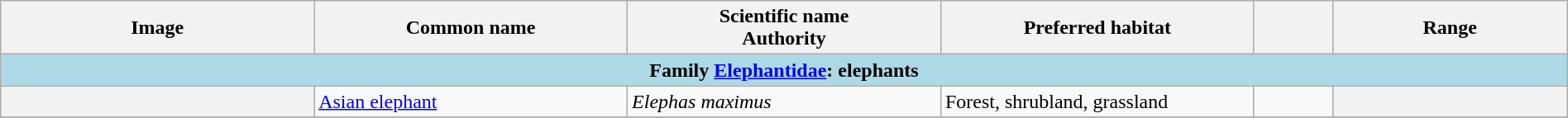<table width=100% class="wikitable unsortable plainrowheaders">
<tr>
<th width="20%" style="text-align: center;">Image</th>
<th width="20%">Common name</th>
<th width="20%">Scientific name<br>Authority</th>
<th width="20%">Preferred habitat</th>
<th width="5%"></th>
<th width="15%">Range</th>
</tr>
<tr>
<td style="text-align:center;background:lightblue;" colspan=6><strong>Family <a href='#'>Elephantidae</a>: elephants</strong></td>
</tr>
<tr>
<th style="text-align: center;"></th>
<td><a href='#'>Asian elephant</a></td>
<td><em>Elephas maximus</em><br></td>
<td>Forest, shrubland, grassland</td>
<td><br></td>
<th style="text-align: center;"></th>
</tr>
<tr>
</tr>
</table>
